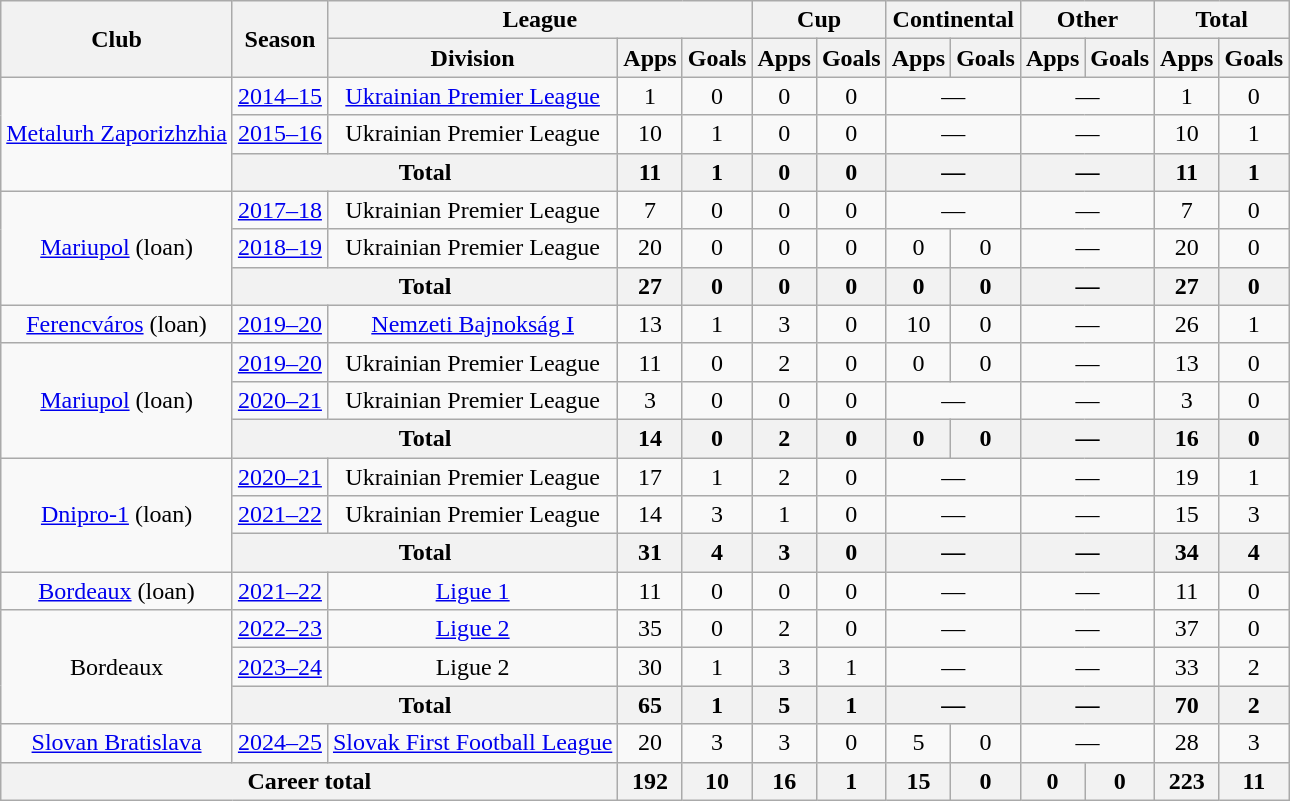<table class="wikitable" style="text-align:center">
<tr>
<th rowspan="2">Club</th>
<th rowspan="2">Season</th>
<th colspan="3">League</th>
<th colspan="2">Cup</th>
<th colspan="2">Continental</th>
<th colspan="2">Other</th>
<th colspan="2">Total</th>
</tr>
<tr>
<th>Division</th>
<th>Apps</th>
<th>Goals</th>
<th>Apps</th>
<th>Goals</th>
<th>Apps</th>
<th>Goals</th>
<th>Apps</th>
<th>Goals</th>
<th>Apps</th>
<th>Goals</th>
</tr>
<tr>
<td rowspan="3"><a href='#'>Metalurh Zaporizhzhia</a></td>
<td><a href='#'>2014–15</a></td>
<td><a href='#'>Ukrainian Premier League</a></td>
<td>1</td>
<td>0</td>
<td>0</td>
<td>0</td>
<td colspan="2">—</td>
<td colspan="2">—</td>
<td>1</td>
<td>0</td>
</tr>
<tr>
<td><a href='#'>2015–16</a></td>
<td>Ukrainian Premier League</td>
<td>10</td>
<td>1</td>
<td>0</td>
<td>0</td>
<td colspan="2">—</td>
<td colspan="2">—</td>
<td>10</td>
<td>1</td>
</tr>
<tr>
<th colspan="2">Total</th>
<th>11</th>
<th>1</th>
<th>0</th>
<th>0</th>
<th colspan="2">—</th>
<th colspan="2">—</th>
<th>11</th>
<th>1</th>
</tr>
<tr>
<td rowspan="3"><a href='#'>Mariupol</a> (loan)</td>
<td><a href='#'>2017–18</a></td>
<td>Ukrainian Premier League</td>
<td>7</td>
<td>0</td>
<td>0</td>
<td>0</td>
<td colspan="2">—</td>
<td colspan="2">—</td>
<td>7</td>
<td>0</td>
</tr>
<tr>
<td><a href='#'>2018–19</a></td>
<td>Ukrainian Premier League</td>
<td>20</td>
<td>0</td>
<td>0</td>
<td>0</td>
<td>0</td>
<td>0</td>
<td colspan="2">—</td>
<td>20</td>
<td>0</td>
</tr>
<tr>
<th colspan="2">Total</th>
<th>27</th>
<th>0</th>
<th>0</th>
<th>0</th>
<th>0</th>
<th>0</th>
<th colspan="2">—</th>
<th>27</th>
<th>0</th>
</tr>
<tr>
<td><a href='#'>Ferencváros</a> (loan)</td>
<td><a href='#'>2019–20</a></td>
<td><a href='#'>Nemzeti Bajnokság I</a></td>
<td>13</td>
<td>1</td>
<td>3</td>
<td>0</td>
<td>10</td>
<td>0</td>
<td colspan="2">—</td>
<td>26</td>
<td>1</td>
</tr>
<tr>
<td rowspan="3"><a href='#'>Mariupol</a> (loan)</td>
<td><a href='#'>2019–20</a></td>
<td>Ukrainian Premier League</td>
<td>11</td>
<td>0</td>
<td>2</td>
<td>0</td>
<td>0</td>
<td>0</td>
<td colspan="2">—</td>
<td>13</td>
<td>0</td>
</tr>
<tr>
<td><a href='#'>2020–21</a></td>
<td>Ukrainian Premier League</td>
<td>3</td>
<td>0</td>
<td>0</td>
<td>0</td>
<td colspan="2">—</td>
<td colspan="2">—</td>
<td>3</td>
<td>0</td>
</tr>
<tr>
<th colspan="2">Total</th>
<th>14</th>
<th>0</th>
<th>2</th>
<th>0</th>
<th>0</th>
<th>0</th>
<th colspan="2">—</th>
<th>16</th>
<th>0</th>
</tr>
<tr>
<td rowspan="3"><a href='#'>Dnipro-1</a> (loan)</td>
<td><a href='#'>2020–21</a></td>
<td>Ukrainian Premier League</td>
<td>17</td>
<td>1</td>
<td>2</td>
<td>0</td>
<td colspan="2">—</td>
<td colspan="2">—</td>
<td>19</td>
<td>1</td>
</tr>
<tr>
<td><a href='#'>2021–22</a></td>
<td>Ukrainian Premier League</td>
<td>14</td>
<td>3</td>
<td>1</td>
<td>0</td>
<td colspan="2">—</td>
<td colspan="2">—</td>
<td>15</td>
<td>3</td>
</tr>
<tr>
<th colspan="2">Total</th>
<th>31</th>
<th>4</th>
<th>3</th>
<th>0</th>
<th colspan="2">—</th>
<th colspan="2">—</th>
<th>34</th>
<th>4</th>
</tr>
<tr>
<td><a href='#'>Bordeaux</a> (loan)</td>
<td><a href='#'>2021–22</a></td>
<td><a href='#'>Ligue 1</a></td>
<td>11</td>
<td>0</td>
<td>0</td>
<td>0</td>
<td colspan="2">—</td>
<td colspan="2">—</td>
<td>11</td>
<td>0</td>
</tr>
<tr>
<td rowspan="3">Bordeaux</td>
<td><a href='#'>2022–23</a></td>
<td><a href='#'>Ligue 2</a></td>
<td>35</td>
<td>0</td>
<td>2</td>
<td>0</td>
<td colspan="2">—</td>
<td colspan="2">—</td>
<td>37</td>
<td>0</td>
</tr>
<tr>
<td><a href='#'>2023–24</a></td>
<td>Ligue 2</td>
<td>30</td>
<td>1</td>
<td>3</td>
<td>1</td>
<td colspan="2">—</td>
<td colspan="2">—</td>
<td>33</td>
<td>2</td>
</tr>
<tr>
<th colspan="2">Total</th>
<th>65</th>
<th>1</th>
<th>5</th>
<th>1</th>
<th colspan="2">—</th>
<th colspan="2">—</th>
<th>70</th>
<th>2</th>
</tr>
<tr>
<td><a href='#'>Slovan Bratislava</a></td>
<td><a href='#'>2024–25</a></td>
<td><a href='#'>Slovak First Football League</a></td>
<td>20</td>
<td>3</td>
<td>3</td>
<td>0</td>
<td>5</td>
<td>0</td>
<td colspan="2">—</td>
<td>28</td>
<td>3</td>
</tr>
<tr>
<th colspan="3">Career total</th>
<th>192</th>
<th>10</th>
<th>16</th>
<th>1</th>
<th>15</th>
<th>0</th>
<th>0</th>
<th>0</th>
<th>223</th>
<th>11</th>
</tr>
</table>
